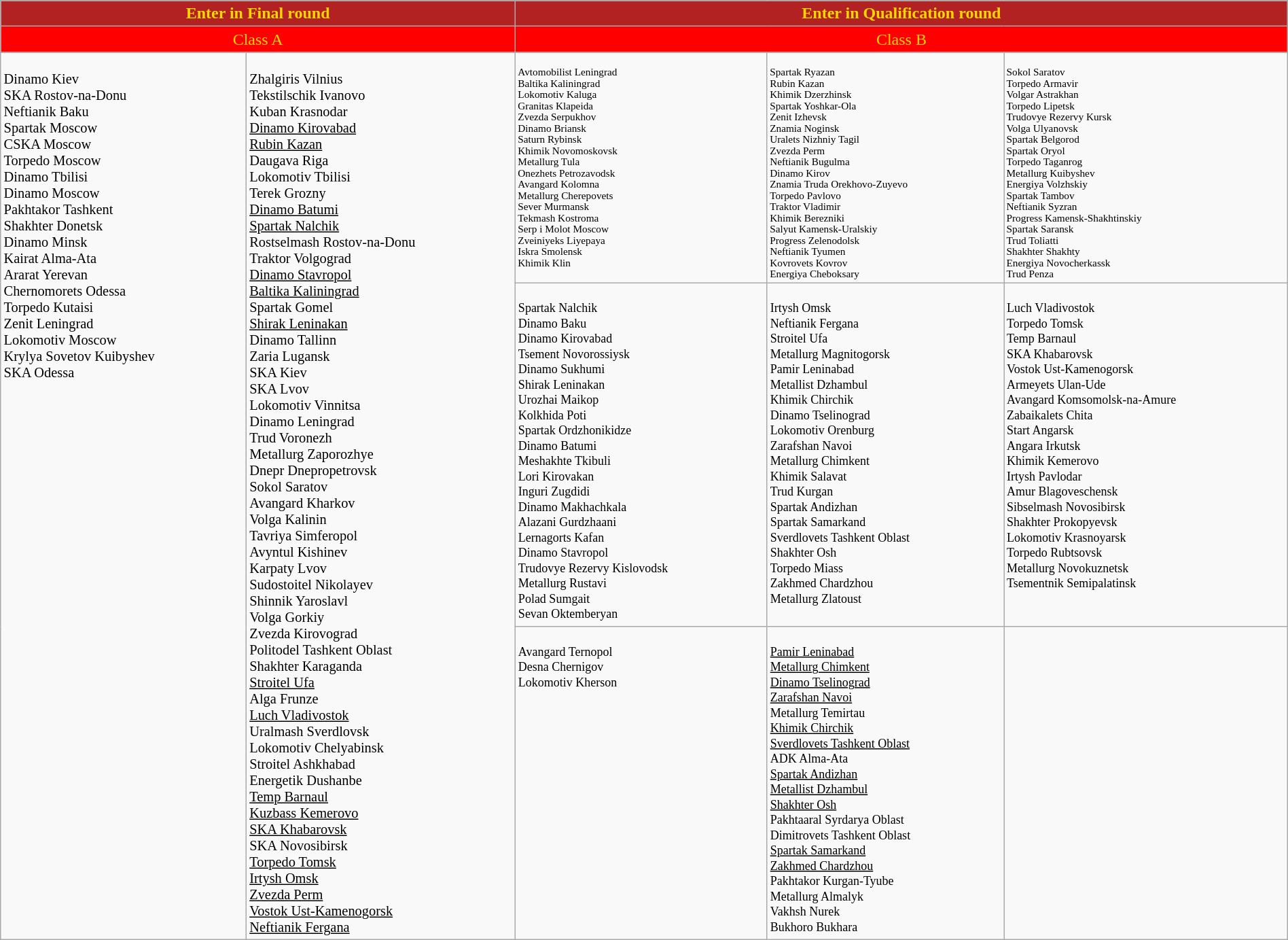<table class="wikitable" style="width:100%;">
<tr style="background:Firebrick; text-align:center;">
<td style="width:40%; color:Gold" colspan="2"><strong>Enter in Final round</strong></td>
<td style="width:60%; color:Gold" colspan="3"><strong>Enter in Qualification round</strong></td>
</tr>
<tr style="background:Red;">
<td style="text-align:center; width:40%; color:Gold" colspan=2>Class A</td>
<td style="text-align:center; width:80%; color:Gold" colspan=3>Class B</td>
</tr>
<tr style="vertical-align:top; font-size:85%;">
<td rowspan=4><br> Dinamo Kiev<br>
 SKA Rostov-na-Donu<br>
 Neftianik Baku<br>
 Spartak Moscow<br>
 CSKA Moscow<br>
 Torpedo Moscow<br>
 Dinamo Tbilisi<br>
 Dinamo Moscow<br>
 Pakhtakor Tashkent<br>
 Shakhter Donetsk<br>
 Dinamo Minsk<br>
 Kairat Alma-Ata<br>
 Ararat Yerevan<br>
 Chernomorets Odessa<br>
 Torpedo Kutaisi<br>
 Zenit Leningrad<br>
 Lokomotiv Moscow<br>
 Krylya Sovetov Kuibyshev<br>
 SKA Odessa<br></td>
<td rowspan=4><br> Zhalgiris Vilnius<br>
 Tekstilschik Ivanovo<br>
 Kuban Krasnodar<br>
 <u>Dinamo Kirovabad</u><br>
 <u>Rubin Kazan</u><br>
 Daugava Riga<br>
 Lokomotiv Tbilisi<br>
 Terek Grozny<br>
 <u>Dinamo Batumi</u><br>
 <u>Spartak Nalchik</u><br>
 Rostselmash Rostov-na-Donu<br>
 Traktor Volgograd<br>
 <u>Dinamo Stavropol</u><br>
 <u>Baltika Kaliningrad</u><br>
 Spartak Gomel<br>
 <u>Shirak Leninakan</u><br>
 Dinamo Tallinn<br> Zaria Lugansk<br>
 SKA Kiev<br>
 SKA Lvov<br>
 Lokomotiv Vinnitsa<br>
 Dinamo Leningrad<br>
 Trud Voronezh<br>
 Metallurg Zaporozhye<br>
 Dnepr Dnepropetrovsk<br>
 Sokol Saratov<br>
 Avangard Kharkov<br>
 Volga Kalinin<br>
 Tavriya Simferopol<br>
 Avyntul Kishinev<br>
 Karpaty Lvov<br>
 Sudostoitel Nikolayev<br>
 Shinnik Yaroslavl<br>
 Volga Gorkiy<br>
 Zvezda Kirovograd<br> Politodel Tashkent Oblast<br>
 Shakhter Karaganda<br>
 <u>Stroitel Ufa</u><br>
 Alga Frunze<br>
 <u>Luch Vladivostok</u><br>
 Uralmash Sverdlovsk<br>
 Lokomotiv Chelyabinsk<br>
 Stroitel Ashkhabad<br>
 Energetik Dushanbe<br>
 <u>Temp Barnaul</u><br>
 <u>Kuzbass Kemerovo</u><br>
 <u>SKA Khabarovsk</u><br>
 SKA Novosibirsk<br>
 <u>Torpedo Tomsk</u><br>
 <u>Irtysh Omsk</u><br>
 <u>Zvezda Perm</u><br>
 <u>Vostok Ust-Kamenogorsk</u><br>
 <u>Neftianik Fergana</u><br></td>
<td style="font-size:75%;"><br> Avtomobilist Leningrad<br>
 Baltika Kaliningrad<br>
 Lokomotiv Kaluga<br>
 Granitas Klapeida<br>
 Zvezda Serpukhov<br>
 Dinamo Briansk<br>
 Saturn Rybinsk<br>
 Khimik Novomoskovsk<br>
 Metallurg Tula<br>
 Onezhets Petrozavodsk<br>
 Avangard Kolomna<br>
 Metallurg Cherepovets<br>
 Sever Murmansk<br>
 Tekmash Kostroma<br>
 Serp i Molot Moscow<br>
 Zveiniyeks Liyepaya<br>
 Iskra Smolensk<br>
 Khimik Klin<br></td>
<td style="font-size:75%;"><br> Spartak Ryazan<br>
 Rubin Kazan<br>
 Khimik Dzerzhinsk<br>
 Spartak Yoshkar-Ola<br>
 Zenit Izhevsk<br>
 Znamia Noginsk<br>
 Uralets Nizhniy Tagil<br>
 Zvezda Perm<br>
 Neftianik Bugulma<br>
 Dinamo Kirov<br>
 Znamia Truda Orekhovo-Zuyevo<br>
 Torpedo Pavlovo<br>
 Traktor Vladimir<br>
 Khimik Berezniki<br>
 Salyut Kamensk-Uralskiy<br>
 Progress Zelenodolsk<br>
 Neftianik Tyumen<br>
 Kovrovets Kovrov<br>
 Energiya Cheboksary<br></td>
<td style="font-size:75%;"><br> Sokol Saratov<br>
 Torpedo Armavir<br>
 Volgar Astrakhan<br>
 Torpedo Lipetsk<br>
 Trudovye Rezervy Kursk<br>
 Volga Ulyanovsk<br>
 Spartak Belgorod<br>
 Spartak Oryol<br>
 Torpedo Taganrog<br>
 Metallurg Kuibyshev<br>
 Energiya Volzhskiy<br>
 Spartak Tambov<br>
 Neftianik Syzran<br>
 Progress Kamensk-Shakhtinskiy<br>
 Spartak Saransk<br>
 Trud Toliatti<br>
 Shakhter Shakhty<br>
 Energiya Novocherkassk<br>
 Trud Penza<br></td>
</tr>
<tr style="vertical-align:top; font-size:75%;">
<td><br> Spartak Nalchik<br>
 Dinamo Baku<br>
 Dinamo Kirovabad<br>
 Tsement Novorossiysk<br>
 Dinamo Sukhumi<br>
 Shirak Leninakan<br>
 Urozhai Maikop<br>
 Kolkhida Poti<br>
 Spartak Ordzhonikidze<br>
 Dinamo Batumi<br>
 Meshakhte Tkibuli<br>
 Lori Kirovakan<br>
 Inguri Zugdidi<br>
 Dinamo Makhachkala<br>
 Alazani Gurdzhaani<br>
 Lernagorts Kafan<br>
 Dinamo Stavropol<br>
 Trudovye Rezervy Kislovodsk<br>
 Metallurg Rustavi<br>
 Polad Sumgait<br>
 Sevan Oktemberyan<br></td>
<td><br> Irtysh Omsk<br>
 Neftianik Fergana<br>
 Stroitel Ufa<br>
 Metallurg Magnitogorsk<br>
 Pamir Leninabad<br>
 Metallist Dzhambul<br>
 Khimik Chirchik<br>
 Dinamo Tselinograd<br>
 Lokomotiv Orenburg<br>
 Zarafshan Navoi<br>
 Metallurg Chimkent<br>
 Khimik Salavat<br>
 Trud Kurgan<br>
 Spartak Andizhan<br>
 Spartak Samarkand<br>
 Sverdlovets Tashkent Oblast<br>
 Shakhter Osh<br>
 Torpedo Miass<br>
 Zakhmed Chardzhou<br>
 Metallurg Zlatoust<br></td>
<td><br> Luch Vladivostok<br>
 Torpedo Tomsk<br>
 Temp Barnaul<br>
 SKA Khabarovsk<br>
 Vostok Ust-Kamenogorsk<br>
 Armeyets Ulan-Ude<br>
 Avangard Komsomolsk-na-Amure<br>
 Zabaikalets Chita<br>
 Start Angarsk<br>
 Angara Irkutsk<br>
 Khimik Kemerovo<br>
 Irtysh Pavlodar<br>
 Amur Blagoveschensk<br>
 Sibselmash Novosibirsk<br>
 Shakhter Prokopyevsk<br>
 Lokomotiv Krasnoyarsk<br>
 Torpedo Rubtsovsk<br>
 Metallurg Novokuznetsk<br>
 Tsementnik Semipalatinsk<br></td>
</tr>
<tr style="vertical-align:top; font-size:75%;">
<td><br> Avangard Ternopol<br>
 Desna Chernigov<br>
 Lokomotiv Kherson<br></td>
<td><br> <u>Pamir Leninabad</u><br>
 <u>Metallurg Chimkent</u><br>
 <u>Dinamo Tselinograd</u><br>
 <u>Zarafshan Navoi</u><br>
 Metallurg Temirtau<br>
 <u>Khimik Chirchik</u><br>
 <u>Sverdlovets Tashkent Oblast</u><br>
 ADK Alma-Ata<br>
 <u>Spartak Andizhan</u><br>
 <u>Metallist Dzhambul</u><br>
 <u>Shakhter Osh</u><br>
 Pakhtaaral Syrdarya Oblast<br>
 Dimitrovets Tashkent Oblast<br>
 <u>Spartak Samarkand</u><br>
 <u>Zakhmed Chardzhou</u><br>
 Pakhtakor Kurgan-Tyube<br>
 Metallurg Almalyk<br>
 Vakhsh Nurek<br>
 Bukhoro Bukhara<br></td>
</tr>
</table>
